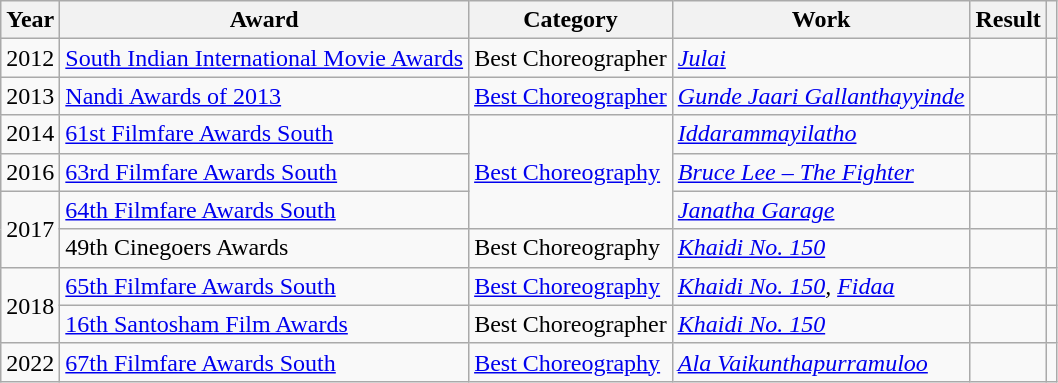<table class="wikitable sortable">
<tr>
<th>Year</th>
<th>Award</th>
<th>Category</th>
<th>Work</th>
<th>Result</th>
<th class="unsortable"></th>
</tr>
<tr>
<td>2012</td>
<td><a href='#'>South Indian International Movie Awards</a></td>
<td>Best Choreographer</td>
<td><em><a href='#'>Julai</a></em></td>
<td></td>
<td></td>
</tr>
<tr>
<td>2013</td>
<td><a href='#'>Nandi Awards of 2013</a></td>
<td><a href='#'>Best Choreographer</a></td>
<td><em><a href='#'>Gunde Jaari Gallanthayyinde</a></em></td>
<td></td>
<td></td>
</tr>
<tr>
<td>2014</td>
<td><a href='#'>61st Filmfare Awards South</a></td>
<td rowspan="3"><a href='#'>Best Choreography</a></td>
<td><em><a href='#'>Iddarammayilatho</a></em></td>
<td></td>
<td></td>
</tr>
<tr>
<td>2016</td>
<td><a href='#'>63rd Filmfare Awards South</a></td>
<td><em><a href='#'>Bruce Lee – The Fighter</a></em></td>
<td></td>
<td></td>
</tr>
<tr>
<td rowspan="2">2017</td>
<td><a href='#'>64th Filmfare Awards South</a></td>
<td><em><a href='#'>Janatha Garage</a></em></td>
<td></td>
<td></td>
</tr>
<tr>
<td>49th Cinegoers Awards</td>
<td>Best Choreography</td>
<td><em><a href='#'>Khaidi No. 150</a></em></td>
<td></td>
<td></td>
</tr>
<tr>
<td rowspan="2">2018</td>
<td><a href='#'>65th Filmfare Awards South</a></td>
<td><a href='#'>Best Choreography</a></td>
<td><em><a href='#'>Khaidi No. 150</a>, <a href='#'>Fidaa</a></em></td>
<td></td>
<td></td>
</tr>
<tr>
<td><a href='#'>16th Santosham Film Awards</a></td>
<td>Best Choreographer</td>
<td><em><a href='#'>Khaidi No. 150</a></em></td>
<td></td>
<td></td>
</tr>
<tr>
<td>2022</td>
<td><a href='#'>67th Filmfare Awards South</a></td>
<td><a href='#'>Best Choreography</a></td>
<td><em><a href='#'>Ala Vaikunthapurramuloo</a></em></td>
<td></td>
<td></td>
</tr>
</table>
